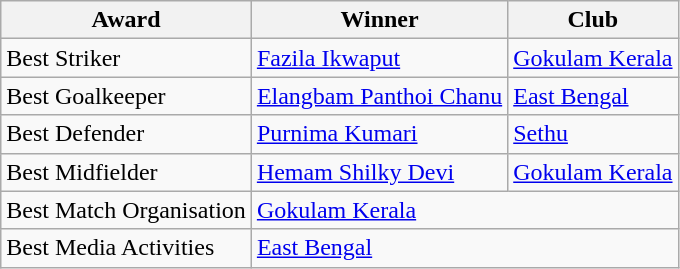<table class="wikitable">
<tr>
<th>Award</th>
<th>Winner</th>
<th>Club</th>
</tr>
<tr>
<td>Best Striker</td>
<td> <a href='#'>Fazila Ikwaput</a></td>
<td><a href='#'>Gokulam Kerala</a></td>
</tr>
<tr>
<td>Best Goalkeeper</td>
<td> <a href='#'>Elangbam Panthoi Chanu</a></td>
<td><a href='#'>East Bengal</a></td>
</tr>
<tr>
<td>Best Defender</td>
<td> <a href='#'>Purnima Kumari</a></td>
<td><a href='#'>Sethu</a></td>
</tr>
<tr>
<td>Best Midfielder</td>
<td> <a href='#'>Hemam Shilky Devi</a></td>
<td><a href='#'>Gokulam Kerala</a></td>
</tr>
<tr>
<td>Best Match Organisation</td>
<td colspan="2"><a href='#'>Gokulam Kerala</a></td>
</tr>
<tr>
<td>Best Media Activities</td>
<td colspan="2"><a href='#'>East Bengal</a></td>
</tr>
</table>
